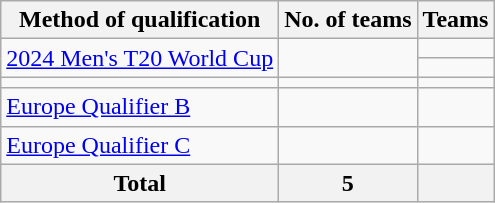<table class="wikitable sortable">
<tr>
<th scope="col">Method of qualification</th>
<th>No. of teams</th>
<th>Teams</th>
</tr>
<tr>
<td rowspan="2"><a href='#'>2024 Men's T20 World Cup</a></td>
<td rowspan="2"></td>
<td></td>
</tr>
<tr>
<td></td>
</tr>
<tr>
<td></td>
<td></td>
<td></td>
</tr>
<tr>
<td><a href='#'>Europe Qualifier B</a></td>
<td></td>
<td></td>
</tr>
<tr>
<td><a href='#'>Europe Qualifier C</a></td>
<td></td>
<td></td>
</tr>
<tr class=sortbottom>
<th>Total</th>
<th>5</th>
<th></th>
</tr>
</table>
